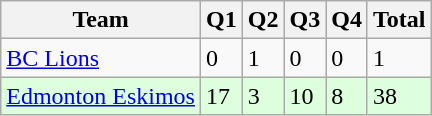<table class="wikitable">
<tr>
<th>Team</th>
<th>Q1</th>
<th>Q2</th>
<th>Q3</th>
<th>Q4</th>
<th>Total</th>
</tr>
<tr>
<td><a href='#'>BC Lions</a></td>
<td>0</td>
<td>1</td>
<td>0</td>
<td>0</td>
<td>1</td>
</tr>
<tr style="background-color:#ddffdd">
<td><a href='#'>Edmonton Eskimos</a></td>
<td>17</td>
<td>3</td>
<td>10</td>
<td>8</td>
<td>38</td>
</tr>
</table>
